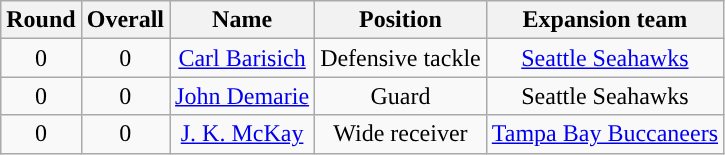<table class="wikitable" style="text-align:center">
<tr>
<th>Round</th>
<th>Overall</th>
<th>Name</th>
<th>Position</th>
<th>Expansion team</th>
</tr>
<tr>
<td>0</td>
<td>0</td>
<td><a href='#'>Carl Barisich</a></td>
<td>Defensive tackle</td>
<td><a href='#'>Seattle Seahawks</a></td>
</tr>
<tr>
<td>0</td>
<td>0</td>
<td><a href='#'>John Demarie</a></td>
<td>Guard</td>
<td>Seattle Seahawks</td>
</tr>
<tr>
<td>0</td>
<td>0</td>
<td><a href='#'>J. K. McKay</a></td>
<td>Wide receiver</td>
<td><a href='#'>Tampa Bay Buccaneers</a></td>
</tr>
</table>
